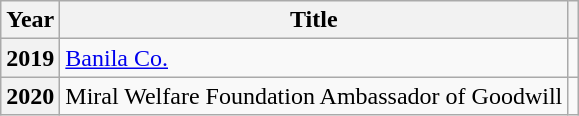<table class="wikitable sortable plainrowheaders">
<tr>
<th scope="col">Year</th>
<th scope="col">Title</th>
<th scope="col" class="unsortable"></th>
</tr>
<tr>
<th scope="row">2019</th>
<td><a href='#'>Banila Co.</a></td>
<td></td>
</tr>
<tr>
<th scope="row">2020</th>
<td>Miral Welfare Foundation Ambassador of Goodwill</td>
<td></td>
</tr>
</table>
